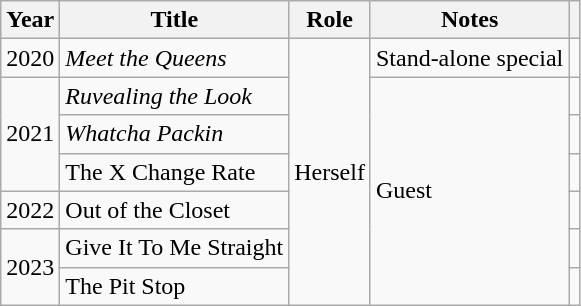<table class="wikitable plainrowheaders sortable">
<tr>
<th scope="col">Year</th>
<th scope="col">Title</th>
<th scope="col">Role</th>
<th scope="col">Notes</th>
<th class="unsortable" style="text-align: center;"></th>
</tr>
<tr>
<td>2020</td>
<td><em>Meet the Queens</em></td>
<td rowspan="7">Herself</td>
<td>Stand-alone special</td>
<td style="text-align: center;"></td>
</tr>
<tr>
<td rowspan="3">2021</td>
<td><em>Ruvealing the Look</em></td>
<td rowspan="6">Guest</td>
<td style="text-align: center;"></td>
</tr>
<tr>
<td><em>Whatcha Packin<strong></td>
<td style="text-align: center;"></td>
</tr>
<tr>
<td></em>The X Change Rate<em></td>
<td style="text-align: center;"></td>
</tr>
<tr>
<td>2022</td>
<td></em>Out of the Closet<em></td>
<td style="text-align: center;"></td>
</tr>
<tr>
<td rowspan="2">2023</td>
<td></em>Give It To Me Straight<em></td>
<td style="text-align: center;"></td>
</tr>
<tr>
<td></em>The Pit Stop<em></td>
<td style="text-align: center;"></td>
</tr>
</table>
